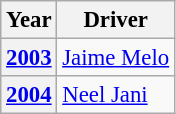<table class="wikitable" style="font-size: 95%;">
<tr>
<th>Year</th>
<th>Driver</th>
</tr>
<tr>
<th><a href='#'>2003</a></th>
<td> <a href='#'>Jaime Melo</a></td>
</tr>
<tr>
<th><a href='#'>2004</a></th>
<td> <a href='#'>Neel Jani</a></td>
</tr>
</table>
